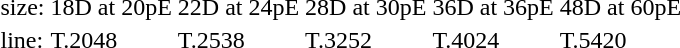<table style="margin-left:40px;">
<tr>
<td>size:</td>
<td>18D at 20pE</td>
<td>22D at 24pE</td>
<td>28D at 30pE</td>
<td>36D at 36pE</td>
<td>48D at 60pE</td>
</tr>
<tr>
<td>line:</td>
<td>T.2048</td>
<td>T.2538</td>
<td>T.3252</td>
<td>T.4024</td>
<td>T.5420</td>
</tr>
</table>
